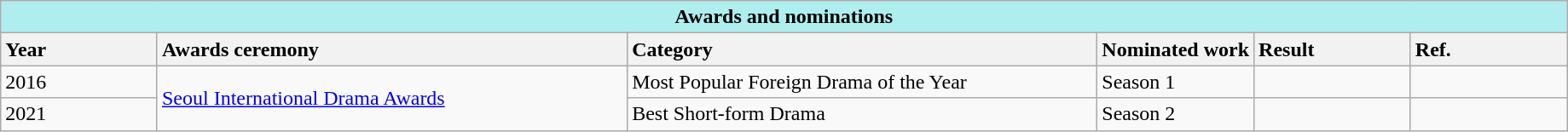<table class="wikitable">
<tr>
<th colspan="6" style="background: PaleTurquoise;">Awards and nominations</th>
</tr>
<tr>
<th style="text-align:left; width:10%;">Year</th>
<th style="text-align:left; width:30%;">Awards ceremony</th>
<th style="text-align:left; width:30%;">Category</th>
<th style="text-align:left; width:10%;">Nominated work</th>
<th style="text-align:left; width:10%;">Result</th>
<th style="text-align:left; width:10%;">Ref.</th>
</tr>
<tr>
<td>2016</td>
<td rowspan=2><a href='#'>Seoul International Drama Awards</a></td>
<td>Most Popular Foreign Drama of the Year</td>
<td>Season 1</td>
<td></td>
<td></td>
</tr>
<tr>
<td>2021</td>
<td>Best Short-form Drama</td>
<td>Season 2</td>
<td></td>
<td></td>
</tr>
</table>
